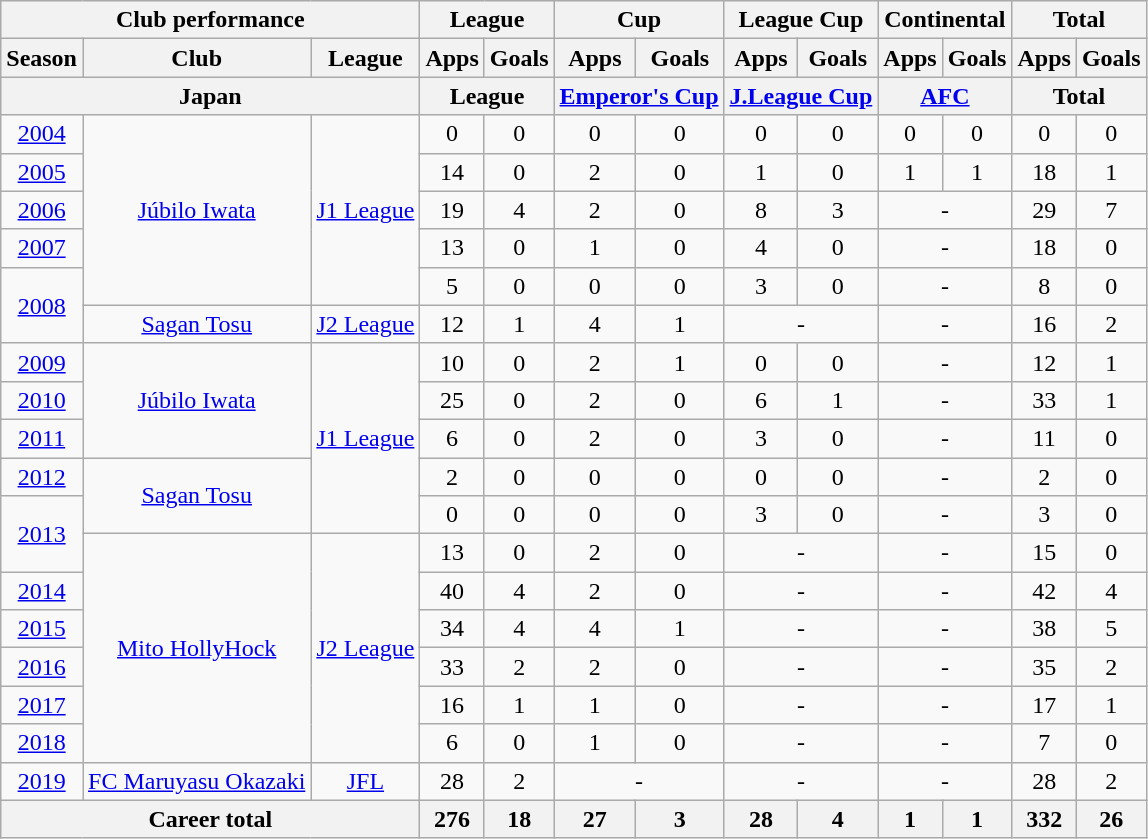<table class="wikitable" style="text-align:center">
<tr>
<th colspan=3>Club performance</th>
<th colspan=2>League</th>
<th colspan=2>Cup</th>
<th colspan=2>League Cup</th>
<th colspan=2>Continental</th>
<th colspan=2>Total</th>
</tr>
<tr>
<th>Season</th>
<th>Club</th>
<th>League</th>
<th>Apps</th>
<th>Goals</th>
<th>Apps</th>
<th>Goals</th>
<th>Apps</th>
<th>Goals</th>
<th>Apps</th>
<th>Goals</th>
<th>Apps</th>
<th>Goals</th>
</tr>
<tr>
<th colspan=3>Japan</th>
<th colspan=2>League</th>
<th colspan=2><a href='#'>Emperor's Cup</a></th>
<th colspan=2><a href='#'>J.League Cup</a></th>
<th colspan=2><a href='#'>AFC</a></th>
<th colspan=2>Total</th>
</tr>
<tr>
<td><a href='#'>2004</a></td>
<td rowspan="5"><a href='#'>Júbilo Iwata</a></td>
<td rowspan="5"><a href='#'>J1 League</a></td>
<td>0</td>
<td>0</td>
<td>0</td>
<td>0</td>
<td>0</td>
<td>0</td>
<td>0</td>
<td>0</td>
<td>0</td>
<td>0</td>
</tr>
<tr>
<td><a href='#'>2005</a></td>
<td>14</td>
<td>0</td>
<td>2</td>
<td>0</td>
<td>1</td>
<td>0</td>
<td>1</td>
<td>1</td>
<td>18</td>
<td>1</td>
</tr>
<tr>
<td><a href='#'>2006</a></td>
<td>19</td>
<td>4</td>
<td>2</td>
<td>0</td>
<td>8</td>
<td>3</td>
<td colspan="2">-</td>
<td>29</td>
<td>7</td>
</tr>
<tr>
<td><a href='#'>2007</a></td>
<td>13</td>
<td>0</td>
<td>1</td>
<td>0</td>
<td>4</td>
<td>0</td>
<td colspan="2">-</td>
<td>18</td>
<td>0</td>
</tr>
<tr>
<td rowspan="2"><a href='#'>2008</a></td>
<td>5</td>
<td>0</td>
<td>0</td>
<td>0</td>
<td>3</td>
<td>0</td>
<td colspan="2">-</td>
<td>8</td>
<td>0</td>
</tr>
<tr>
<td><a href='#'>Sagan Tosu</a></td>
<td><a href='#'>J2 League</a></td>
<td>12</td>
<td>1</td>
<td>4</td>
<td>1</td>
<td colspan="2">-</td>
<td colspan="2">-</td>
<td>16</td>
<td>2</td>
</tr>
<tr>
<td><a href='#'>2009</a></td>
<td rowspan="3"><a href='#'>Júbilo Iwata</a></td>
<td rowspan="5"><a href='#'>J1 League</a></td>
<td>10</td>
<td>0</td>
<td>2</td>
<td>1</td>
<td>0</td>
<td>0</td>
<td colspan="2">-</td>
<td>12</td>
<td>1</td>
</tr>
<tr>
<td><a href='#'>2010</a></td>
<td>25</td>
<td>0</td>
<td>2</td>
<td>0</td>
<td>6</td>
<td>1</td>
<td colspan="2">-</td>
<td>33</td>
<td>1</td>
</tr>
<tr>
<td><a href='#'>2011</a></td>
<td>6</td>
<td>0</td>
<td>2</td>
<td>0</td>
<td>3</td>
<td>0</td>
<td colspan="2">-</td>
<td>11</td>
<td>0</td>
</tr>
<tr>
<td><a href='#'>2012</a></td>
<td rowspan="2"><a href='#'>Sagan Tosu</a></td>
<td>2</td>
<td>0</td>
<td>0</td>
<td>0</td>
<td>0</td>
<td>0</td>
<td colspan="2">-</td>
<td>2</td>
<td>0</td>
</tr>
<tr>
<td rowspan="2"><a href='#'>2013</a></td>
<td>0</td>
<td>0</td>
<td>0</td>
<td>0</td>
<td>3</td>
<td>0</td>
<td colspan="2">-</td>
<td>3</td>
<td>0</td>
</tr>
<tr>
<td rowspan="6"><a href='#'>Mito HollyHock</a></td>
<td rowspan="6"><a href='#'>J2 League</a></td>
<td>13</td>
<td>0</td>
<td>2</td>
<td>0</td>
<td colspan="2">-</td>
<td colspan="2">-</td>
<td>15</td>
<td>0</td>
</tr>
<tr>
<td><a href='#'>2014</a></td>
<td>40</td>
<td>4</td>
<td>2</td>
<td>0</td>
<td colspan="2">-</td>
<td colspan="2">-</td>
<td>42</td>
<td>4</td>
</tr>
<tr>
<td><a href='#'>2015</a></td>
<td>34</td>
<td>4</td>
<td>4</td>
<td>1</td>
<td colspan="2">-</td>
<td colspan="2">-</td>
<td>38</td>
<td>5</td>
</tr>
<tr>
<td><a href='#'>2016</a></td>
<td>33</td>
<td>2</td>
<td>2</td>
<td>0</td>
<td colspan="2">-</td>
<td colspan="2">-</td>
<td>35</td>
<td>2</td>
</tr>
<tr>
<td><a href='#'>2017</a></td>
<td>16</td>
<td>1</td>
<td>1</td>
<td>0</td>
<td colspan="2">-</td>
<td colspan="2">-</td>
<td>17</td>
<td>1</td>
</tr>
<tr>
<td><a href='#'>2018</a></td>
<td>6</td>
<td>0</td>
<td>1</td>
<td>0</td>
<td colspan="2">-</td>
<td colspan="2">-</td>
<td>7</td>
<td>0</td>
</tr>
<tr>
<td><a href='#'>2019</a></td>
<td rowspan="1"><a href='#'>FC Maruyasu Okazaki</a></td>
<td rowspan="1"><a href='#'>JFL</a></td>
<td>28</td>
<td>2</td>
<td colspan="2">-</td>
<td colspan="2">-</td>
<td colspan="2">-</td>
<td>28</td>
<td>2</td>
</tr>
<tr>
<th colspan=3>Career total</th>
<th>276</th>
<th>18</th>
<th>27</th>
<th>3</th>
<th>28</th>
<th>4</th>
<th>1</th>
<th>1</th>
<th>332</th>
<th>26</th>
</tr>
</table>
